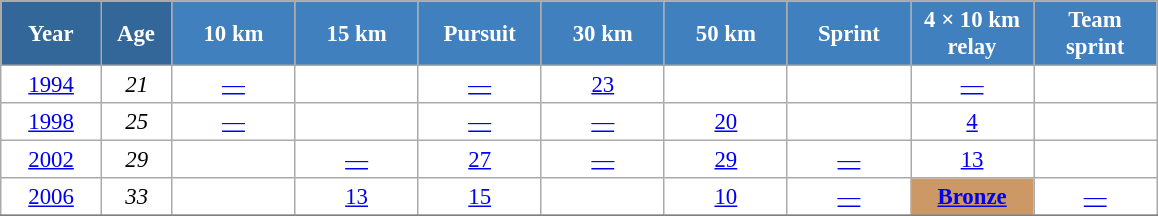<table class="wikitable" style="font-size:95%; text-align:center; border:grey solid 1px; border-collapse:collapse; background:#ffffff;">
<tr>
<th style="background-color:#369; color:white; width:60px;"> Year </th>
<th style="background-color:#369; color:white; width:40px;"> Age </th>
<th style="background-color:#4180be; color:white; width:75px;"> 10 km </th>
<th style="background-color:#4180be; color:white; width:75px;"> 15 km </th>
<th style="background-color:#4180be; color:white; width:75px;"> Pursuit </th>
<th style="background-color:#4180be; color:white; width:75px;"> 30 km </th>
<th style="background-color:#4180be; color:white; width:75px;"> 50 km </th>
<th style="background-color:#4180be; color:white; width:75px;"> Sprint </th>
<th style="background-color:#4180be; color:white; width:75px;"> 4 × 10 km <br> relay </th>
<th style="background-color:#4180be; color:white; width:75px;"> Team <br> sprint </th>
</tr>
<tr>
<td><a href='#'>1994</a></td>
<td><em>21</em></td>
<td><a href='#'>—</a></td>
<td></td>
<td><a href='#'>—</a></td>
<td><a href='#'>23</a></td>
<td><a href='#'></a></td>
<td></td>
<td><a href='#'>—</a></td>
<td></td>
</tr>
<tr>
<td><a href='#'>1998</a></td>
<td><em>25</em></td>
<td><a href='#'>—</a></td>
<td></td>
<td><a href='#'>—</a></td>
<td><a href='#'>—</a></td>
<td><a href='#'>20</a></td>
<td></td>
<td><a href='#'>4</a></td>
<td></td>
</tr>
<tr>
<td><a href='#'>2002</a></td>
<td><em>29</em></td>
<td></td>
<td><a href='#'>—</a></td>
<td><a href='#'>27</a></td>
<td><a href='#'>—</a></td>
<td><a href='#'>29</a></td>
<td><a href='#'>—</a></td>
<td><a href='#'>13</a></td>
<td></td>
</tr>
<tr>
<td><a href='#'>2006</a></td>
<td><em>33</em></td>
<td></td>
<td><a href='#'>13</a></td>
<td><a href='#'>15</a></td>
<td></td>
<td><a href='#'>10</a></td>
<td><a href='#'>—</a></td>
<td bgcolor="cc9966"><a href='#'><strong>Bronze</strong></a></td>
<td><a href='#'>—</a></td>
</tr>
<tr>
</tr>
</table>
